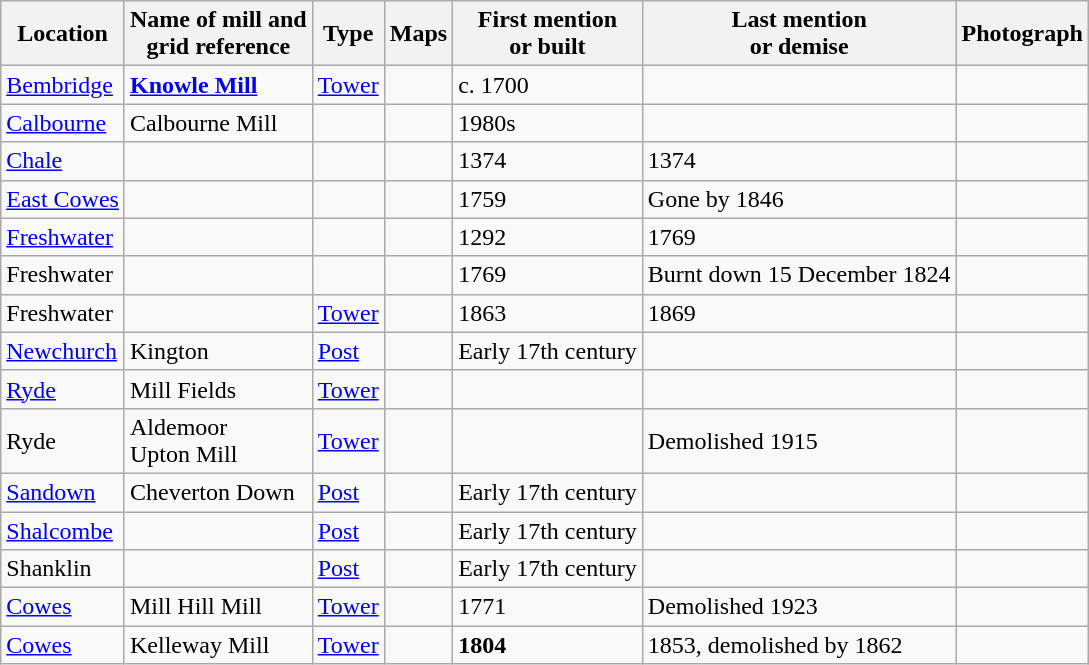<table class="wikitable">
<tr>
<th>Location</th>
<th>Name of mill and<br>grid reference</th>
<th>Type</th>
<th>Maps</th>
<th>First mention<br>or built</th>
<th>Last mention<br> or demise</th>
<th>Photograph</th>
</tr>
<tr>
<td><a href='#'>Bembridge</a></td>
<td><strong><a href='#'>Knowle Mill</a></strong> <br> </td>
<td><a href='#'>Tower</a></td>
<td></td>
<td>c. 1700</td>
<td></td>
<td></td>
</tr>
<tr>
<td><a href='#'>Calbourne</a></td>
<td>Calbourne Mill<br> </td>
<td></td>
<td></td>
<td>1980s</td>
<td></td>
<td></td>
</tr>
<tr>
<td><a href='#'>Chale</a></td>
<td></td>
<td></td>
<td></td>
<td>1374</td>
<td>1374</td>
<td></td>
</tr>
<tr>
<td><a href='#'>East Cowes</a></td>
<td></td>
<td></td>
<td></td>
<td>1759</td>
<td>Gone by 1846</td>
<td></td>
</tr>
<tr>
<td><a href='#'>Freshwater</a></td>
<td></td>
<td></td>
<td></td>
<td>1292</td>
<td>1769</td>
<td></td>
</tr>
<tr>
<td>Freshwater</td>
<td></td>
<td></td>
<td></td>
<td>1769</td>
<td>Burnt down 15 December 1824</td>
<td></td>
</tr>
<tr>
<td>Freshwater</td>
<td></td>
<td><a href='#'>Tower</a></td>
<td></td>
<td>1863</td>
<td>1869</td>
<td></td>
</tr>
<tr>
<td><a href='#'>Newchurch</a></td>
<td>Kington</td>
<td><a href='#'>Post</a></td>
<td></td>
<td>Early 17th century</td>
<td></td>
<td></td>
</tr>
<tr>
<td><a href='#'>Ryde</a></td>
<td>Mill Fields</td>
<td><a href='#'>Tower</a></td>
<td></td>
<td></td>
<td></td>
<td></td>
</tr>
<tr>
<td>Ryde</td>
<td>Aldemoor<br>Upton Mill</td>
<td><a href='#'>Tower</a></td>
<td></td>
<td></td>
<td>Demolished 1915</td>
<td></td>
</tr>
<tr>
<td><a href='#'>Sandown</a></td>
<td>Cheverton Down</td>
<td><a href='#'>Post</a></td>
<td></td>
<td>Early 17th century</td>
<td></td>
<td></td>
</tr>
<tr>
<td><a href='#'>Shalcombe</a></td>
<td></td>
<td><a href='#'>Post</a></td>
<td></td>
<td>Early 17th century</td>
<td></td>
<td></td>
</tr>
<tr>
<td>Shanklin</td>
<td></td>
<td><a href='#'>Post</a></td>
<td></td>
<td>Early 17th century</td>
<td></td>
<td></td>
</tr>
<tr>
<td><a href='#'>Cowes</a></td>
<td>Mill Hill Mill</td>
<td><a href='#'>Tower</a></td>
<td></td>
<td>1771</td>
<td>Demolished 1923</td>
<td></td>
</tr>
<tr>
<td><a href='#'>Cowes</a></td>
<td>Kelleway Mill</td>
<td><a href='#'>Tower</a></td>
<td></td>
<td><strong>1804</strong></td>
<td>1853, demolished by 1862</td>
<td></td>
</tr>
</table>
